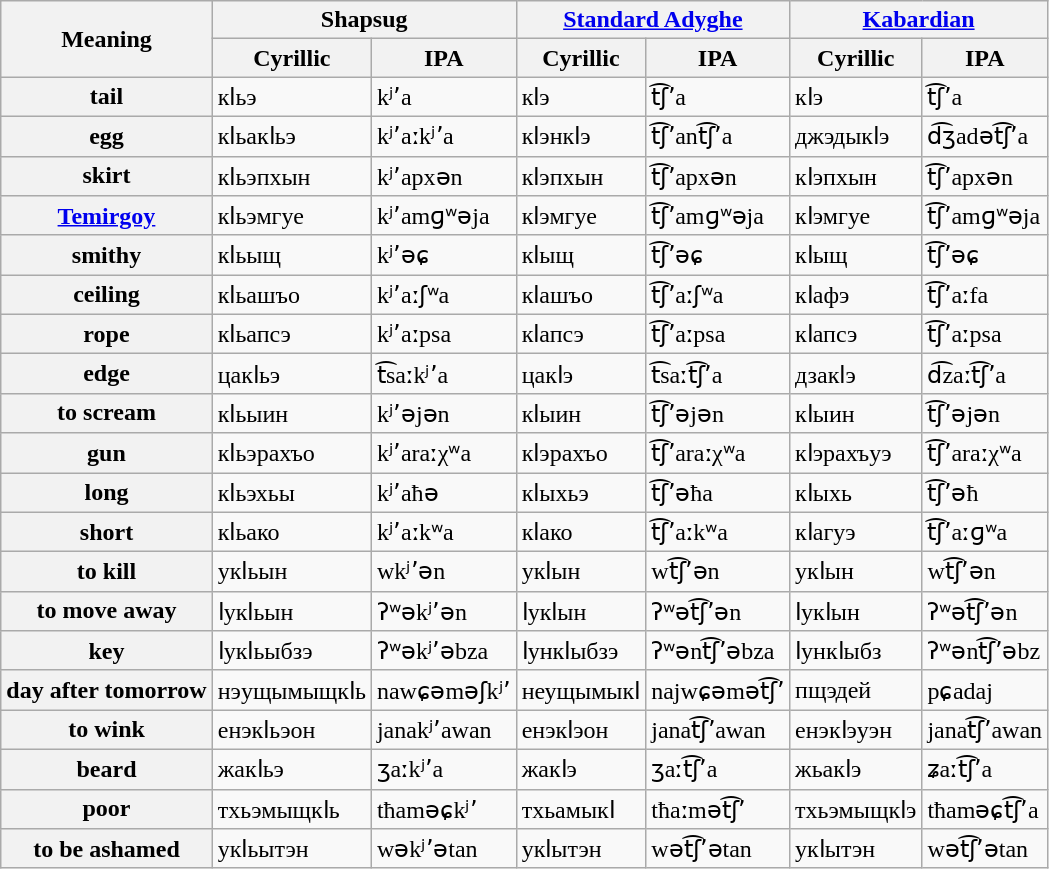<table class="wikitable">
<tr>
<th rowspan="2">Meaning</th>
<th colspan="2">Shapsug</th>
<th colspan="2"><a href='#'>Standard Adyghe</a></th>
<th colspan="2"><a href='#'>Kabardian</a></th>
</tr>
<tr>
<th>Cyrillic</th>
<th>IPA</th>
<th>Cyrillic</th>
<th>IPA</th>
<th>Cyrillic</th>
<th>IPA</th>
</tr>
<tr>
<th>tail</th>
<td>кӏьэ</td>
<td>kʲʼa</td>
<td>кӏэ</td>
<td>t͡ʃʼa</td>
<td>кӏэ</td>
<td>t͡ʃʼa</td>
</tr>
<tr>
<th>egg</th>
<td>кӏьакӏьэ</td>
<td>kʲʼaːkʲʼa</td>
<td>кӏэнкӏэ</td>
<td>t͡ʃʼant͡ʃʼa</td>
<td>джэдыкӏэ</td>
<td>d͡ʒadət͡ʃʼa</td>
</tr>
<tr>
<th>skirt</th>
<td>кӏьэпхын</td>
<td>kʲʼapxən</td>
<td>кӏэпхын</td>
<td>t͡ʃʼapxən</td>
<td>кӏэпхын</td>
<td>t͡ʃʼapxən</td>
</tr>
<tr>
<th><a href='#'>Temirgoy</a></th>
<td>кӏьэмгуе</td>
<td>kʲʼamɡʷəja</td>
<td>кӏэмгуе</td>
<td>t͡ʃʼamɡʷəja</td>
<td>кӏэмгуе</td>
<td>t͡ʃʼamɡʷəja</td>
</tr>
<tr>
<th>smithy</th>
<td>кӏьыщ</td>
<td>kʲʼəɕ</td>
<td>кӏыщ</td>
<td>t͡ʃʼəɕ</td>
<td>кӏыщ</td>
<td>t͡ʃʼəɕ</td>
</tr>
<tr>
<th>ceiling</th>
<td>кӏьашъо</td>
<td>kʲʼaːʃʷa</td>
<td>кӏашъо</td>
<td>t͡ʃʼaːʃʷa</td>
<td>кӏафэ</td>
<td>t͡ʃʼaːfa</td>
</tr>
<tr>
<th>rope</th>
<td>кӏьапсэ</td>
<td>kʲʼaːpsa</td>
<td>кӏапсэ</td>
<td>t͡ʃʼaːpsa</td>
<td>кӏапсэ</td>
<td>t͡ʃʼaːpsa</td>
</tr>
<tr>
<th>edge</th>
<td>цакӏьэ</td>
<td>t͡saːkʲʼa</td>
<td>цакӏэ</td>
<td>t͡saːt͡ʃʼa</td>
<td>дзакӏэ</td>
<td>d͡zaːt͡ʃʼa</td>
</tr>
<tr>
<th>to scream</th>
<td>кӏьыин</td>
<td>kʲʼəjən</td>
<td>кӏыин</td>
<td>t͡ʃʼəjən</td>
<td>кӏыин</td>
<td>t͡ʃʼəjən</td>
</tr>
<tr>
<th>gun</th>
<td>кӏьэрахъо</td>
<td>kʲʼaraːχʷa</td>
<td>кӏэрахъо</td>
<td>t͡ʃʼaraːχʷa</td>
<td>кӏэрахъуэ</td>
<td>t͡ʃʼaraːχʷa</td>
</tr>
<tr>
<th>long</th>
<td>кӏьэхьы</td>
<td>kʲʼaħə</td>
<td>кӏыхьэ</td>
<td>t͡ʃʼəħa</td>
<td>кӏыхь</td>
<td>t͡ʃʼəħ</td>
</tr>
<tr>
<th>short</th>
<td>кӏьако</td>
<td>kʲʼaːkʷa</td>
<td>кӏако</td>
<td>t͡ʃʼaːkʷa</td>
<td>кӏагуэ</td>
<td>t͡ʃʼaːɡʷa</td>
</tr>
<tr>
<th>to kill</th>
<td>укӏьын</td>
<td>wkʲʼən</td>
<td>укӏын</td>
<td>wt͡ʃʼən</td>
<td>укӏын</td>
<td>wt͡ʃʼən</td>
</tr>
<tr>
<th>to move away</th>
<td>ӏукӏьын</td>
<td>ʔʷəkʲʼən</td>
<td>ӏукӏын</td>
<td>ʔʷət͡ʃʼən</td>
<td>ӏукӏын</td>
<td>ʔʷət͡ʃʼən</td>
</tr>
<tr>
<th>key</th>
<td>ӏукӏьыбзэ</td>
<td>ʔʷəkʲʼəbza</td>
<td>ӏункӏыбзэ</td>
<td>ʔʷənt͡ʃʼəbza</td>
<td>ӏункӏыбз</td>
<td>ʔʷənt͡ʃʼəbz</td>
</tr>
<tr>
<th>day after tomorrow</th>
<td>нэущымыщкӏь</td>
<td>nawɕəməʃkʲʼ</td>
<td>неущымыкӏ</td>
<td>najwɕəmət͡ʃʼ</td>
<td>пщэдей</td>
<td>pɕadaj</td>
</tr>
<tr>
<th>to wink</th>
<td>енэкӏьэон</td>
<td>janakʲʼawan</td>
<td>енэкӏэон</td>
<td>janat͡ʃʼawan</td>
<td>енэкӏэуэн</td>
<td>janat͡ʃʼawan</td>
</tr>
<tr>
<th>beard</th>
<td>жакӏьэ</td>
<td>ʒaːkʲʼa</td>
<td>жакӏэ</td>
<td>ʒaːt͡ʃʼa</td>
<td>жьакӏэ</td>
<td>ʑaːt͡ʃʼa</td>
</tr>
<tr>
<th>poor</th>
<td>тхьэмыщкӏь</td>
<td>tħaməɕkʲʼ</td>
<td>тхьамыкӏ</td>
<td>tħaːmət͡ʃʼ</td>
<td>тхьэмыщкӏэ</td>
<td>tħaməɕt͡ʃʼa</td>
</tr>
<tr>
<th>to be ashamed</th>
<td>укӏьытэн</td>
<td>wəkʲʼətan</td>
<td>укӏытэн</td>
<td>wət͡ʃʼətan</td>
<td>укӏытэн</td>
<td>wət͡ʃʼətan</td>
</tr>
</table>
